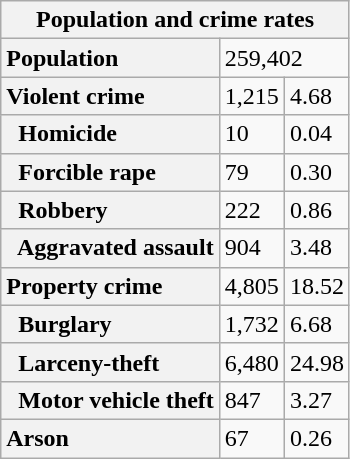<table class="wikitable collapsible collapsed">
<tr>
<th colspan="3">Population and crime rates</th>
</tr>
<tr>
<th scope="row" style="text-align: left;">Population</th>
<td colspan="2">259,402</td>
</tr>
<tr>
<th scope="row" style="text-align: left;">Violent crime</th>
<td>1,215</td>
<td>4.68</td>
</tr>
<tr>
<th scope="row" style="text-align: left;">  Homicide</th>
<td>10</td>
<td>0.04</td>
</tr>
<tr>
<th scope="row" style="text-align: left;">  Forcible rape</th>
<td>79</td>
<td>0.30</td>
</tr>
<tr>
<th scope="row" style="text-align: left;">  Robbery</th>
<td>222</td>
<td>0.86</td>
</tr>
<tr>
<th scope="row" style="text-align: left;">  Aggravated assault</th>
<td>904</td>
<td>3.48</td>
</tr>
<tr>
<th scope="row" style="text-align: left;">Property crime</th>
<td>4,805</td>
<td>18.52</td>
</tr>
<tr>
<th scope="row" style="text-align: left;">  Burglary</th>
<td>1,732</td>
<td>6.68</td>
</tr>
<tr>
<th scope="row" style="text-align: left;">  Larceny-theft</th>
<td>6,480</td>
<td>24.98</td>
</tr>
<tr>
<th scope="row" style="text-align: left;">  Motor vehicle theft</th>
<td>847</td>
<td>3.27</td>
</tr>
<tr>
<th scope="row" style="text-align: left;">Arson</th>
<td>67</td>
<td>0.26</td>
</tr>
</table>
